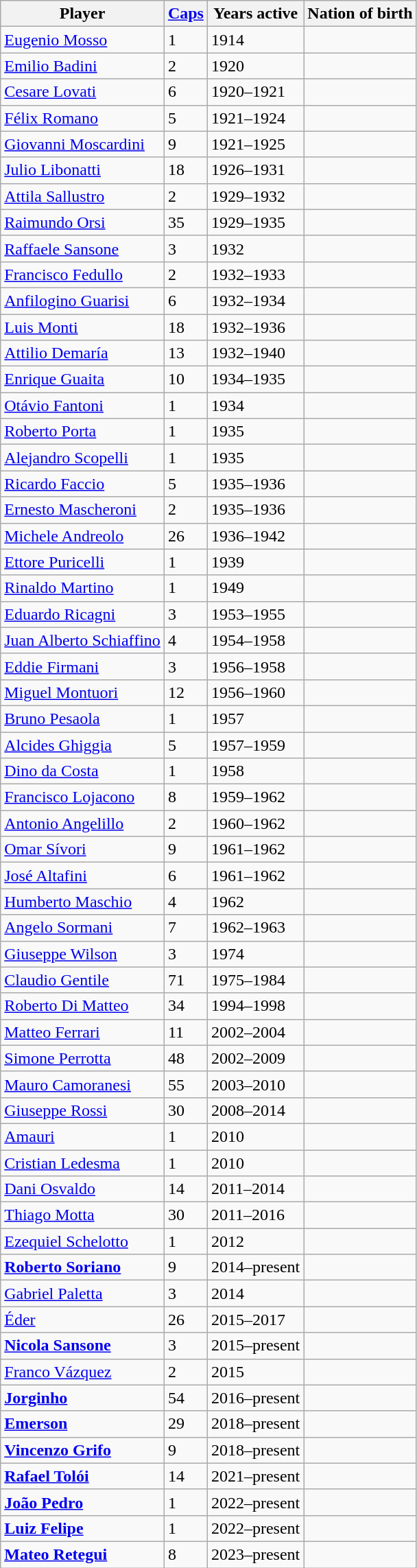<table class="wikitable sortable">
<tr>
<th>Player</th>
<th><a href='#'>Caps</a></th>
<th>Years active</th>
<th>Nation of birth</th>
</tr>
<tr>
<td><a href='#'>Eugenio Mosso</a></td>
<td>1</td>
<td>1914</td>
<td></td>
</tr>
<tr>
<td><a href='#'>Emilio Badini</a></td>
<td>2</td>
<td>1920</td>
<td></td>
</tr>
<tr>
<td><a href='#'>Cesare Lovati</a></td>
<td>6</td>
<td>1920–1921</td>
<td></td>
</tr>
<tr>
<td><a href='#'>Félix Romano</a></td>
<td>5</td>
<td>1921–1924</td>
<td></td>
</tr>
<tr>
<td><a href='#'>Giovanni Moscardini</a></td>
<td>9</td>
<td>1921–1925</td>
<td></td>
</tr>
<tr>
<td><a href='#'>Julio Libonatti</a></td>
<td>18</td>
<td>1926–1931</td>
<td></td>
</tr>
<tr>
<td><a href='#'>Attila Sallustro</a></td>
<td>2</td>
<td>1929–1932</td>
<td></td>
</tr>
<tr>
<td><a href='#'>Raimundo Orsi</a></td>
<td>35</td>
<td>1929–1935</td>
<td></td>
</tr>
<tr>
<td><a href='#'>Raffaele Sansone</a></td>
<td>3</td>
<td>1932</td>
<td></td>
</tr>
<tr>
<td><a href='#'>Francisco Fedullo</a></td>
<td>2</td>
<td>1932–1933</td>
<td></td>
</tr>
<tr>
<td><a href='#'>Anfilogino Guarisi</a></td>
<td>6</td>
<td>1932–1934</td>
<td></td>
</tr>
<tr>
<td><a href='#'>Luis Monti</a></td>
<td>18</td>
<td>1932–1936</td>
<td></td>
</tr>
<tr>
<td><a href='#'>Attilio Demaría</a></td>
<td>13</td>
<td>1932–1940</td>
<td></td>
</tr>
<tr>
<td><a href='#'>Enrique Guaita</a></td>
<td>10</td>
<td>1934–1935</td>
<td></td>
</tr>
<tr>
<td><a href='#'>Otávio Fantoni</a></td>
<td>1</td>
<td>1934</td>
<td></td>
</tr>
<tr>
<td><a href='#'>Roberto Porta</a></td>
<td>1</td>
<td>1935</td>
<td></td>
</tr>
<tr>
<td><a href='#'>Alejandro Scopelli</a></td>
<td>1</td>
<td>1935</td>
<td></td>
</tr>
<tr>
<td><a href='#'>Ricardo Faccio</a></td>
<td>5</td>
<td>1935–1936</td>
<td></td>
</tr>
<tr>
<td><a href='#'>Ernesto Mascheroni</a></td>
<td>2</td>
<td>1935–1936</td>
<td></td>
</tr>
<tr>
<td><a href='#'>Michele Andreolo</a></td>
<td>26</td>
<td>1936–1942</td>
<td></td>
</tr>
<tr>
<td><a href='#'>Ettore Puricelli</a></td>
<td>1</td>
<td>1939</td>
<td></td>
</tr>
<tr>
<td><a href='#'>Rinaldo Martino</a></td>
<td>1</td>
<td>1949</td>
<td></td>
</tr>
<tr>
<td><a href='#'>Eduardo Ricagni</a></td>
<td>3</td>
<td>1953–1955</td>
<td></td>
</tr>
<tr>
<td><a href='#'>Juan Alberto Schiaffino</a></td>
<td>4</td>
<td>1954–1958</td>
<td></td>
</tr>
<tr>
<td><a href='#'>Eddie Firmani</a></td>
<td>3</td>
<td>1956–1958</td>
<td></td>
</tr>
<tr>
<td><a href='#'>Miguel Montuori</a></td>
<td>12</td>
<td>1956–1960</td>
<td></td>
</tr>
<tr>
<td><a href='#'>Bruno Pesaola</a></td>
<td>1</td>
<td>1957</td>
<td></td>
</tr>
<tr>
<td><a href='#'>Alcides Ghiggia</a></td>
<td>5</td>
<td>1957–1959</td>
<td></td>
</tr>
<tr>
<td><a href='#'>Dino da Costa</a></td>
<td>1</td>
<td>1958</td>
<td></td>
</tr>
<tr>
<td><a href='#'>Francisco Lojacono</a></td>
<td>8</td>
<td>1959–1962</td>
<td></td>
</tr>
<tr>
<td><a href='#'>Antonio Angelillo</a></td>
<td>2</td>
<td>1960–1962</td>
<td></td>
</tr>
<tr>
<td><a href='#'>Omar Sívori</a></td>
<td>9</td>
<td>1961–1962</td>
<td></td>
</tr>
<tr>
<td><a href='#'>José Altafini</a></td>
<td>6</td>
<td>1961–1962</td>
<td></td>
</tr>
<tr>
<td><a href='#'>Humberto Maschio</a></td>
<td>4</td>
<td>1962</td>
<td></td>
</tr>
<tr>
<td><a href='#'>Angelo Sormani</a></td>
<td>7</td>
<td>1962–1963</td>
<td></td>
</tr>
<tr>
<td><a href='#'>Giuseppe Wilson</a></td>
<td>3</td>
<td>1974</td>
<td></td>
</tr>
<tr>
<td><a href='#'>Claudio Gentile</a></td>
<td>71</td>
<td>1975–1984</td>
<td></td>
</tr>
<tr>
<td><a href='#'>Roberto Di Matteo</a></td>
<td>34</td>
<td>1994–1998</td>
<td></td>
</tr>
<tr>
<td><a href='#'>Matteo Ferrari</a></td>
<td>11</td>
<td>2002–2004</td>
<td></td>
</tr>
<tr>
<td><a href='#'>Simone Perrotta</a></td>
<td>48</td>
<td>2002–2009</td>
<td></td>
</tr>
<tr>
<td><a href='#'>Mauro Camoranesi</a></td>
<td>55</td>
<td>2003–2010</td>
<td></td>
</tr>
<tr>
<td><a href='#'>Giuseppe Rossi</a></td>
<td>30</td>
<td>2008–2014</td>
<td></td>
</tr>
<tr>
<td><a href='#'>Amauri</a></td>
<td>1</td>
<td>2010</td>
<td></td>
</tr>
<tr>
<td><a href='#'>Cristian Ledesma</a></td>
<td>1</td>
<td>2010</td>
<td></td>
</tr>
<tr>
<td><a href='#'>Dani Osvaldo</a></td>
<td>14</td>
<td>2011–2014</td>
<td></td>
</tr>
<tr>
<td><a href='#'>Thiago Motta</a></td>
<td>30</td>
<td>2011–2016</td>
<td></td>
</tr>
<tr>
<td><a href='#'>Ezequiel Schelotto</a></td>
<td>1</td>
<td>2012</td>
<td></td>
</tr>
<tr>
<td><strong><a href='#'>Roberto Soriano</a></strong></td>
<td>9</td>
<td>2014–present</td>
<td></td>
</tr>
<tr>
<td><a href='#'>Gabriel Paletta</a></td>
<td>3</td>
<td>2014</td>
<td></td>
</tr>
<tr>
<td><a href='#'>Éder</a></td>
<td>26</td>
<td>2015–2017</td>
<td></td>
</tr>
<tr>
<td><strong><a href='#'>Nicola Sansone</a></strong></td>
<td>3</td>
<td>2015–present</td>
<td></td>
</tr>
<tr>
<td><a href='#'>Franco Vázquez</a></td>
<td>2</td>
<td>2015</td>
<td></td>
</tr>
<tr>
<td><strong><a href='#'>Jorginho</a></strong></td>
<td>54</td>
<td>2016–present</td>
<td></td>
</tr>
<tr>
<td><strong><a href='#'>Emerson</a></strong></td>
<td>29</td>
<td>2018–present</td>
<td></td>
</tr>
<tr>
<td><strong><a href='#'>Vincenzo Grifo</a></strong></td>
<td>9</td>
<td>2018–present</td>
<td></td>
</tr>
<tr>
<td><strong><a href='#'>Rafael Tolói</a></strong></td>
<td>14</td>
<td>2021–present</td>
<td></td>
</tr>
<tr>
<td><strong><a href='#'>João Pedro</a></strong></td>
<td>1</td>
<td>2022–present</td>
<td></td>
</tr>
<tr>
<td><strong><a href='#'>Luiz Felipe</a></strong></td>
<td>1</td>
<td>2022–present</td>
<td></td>
</tr>
<tr>
<td><strong><a href='#'>Mateo Retegui</a></strong></td>
<td>8</td>
<td>2023–present</td>
<td></td>
</tr>
</table>
